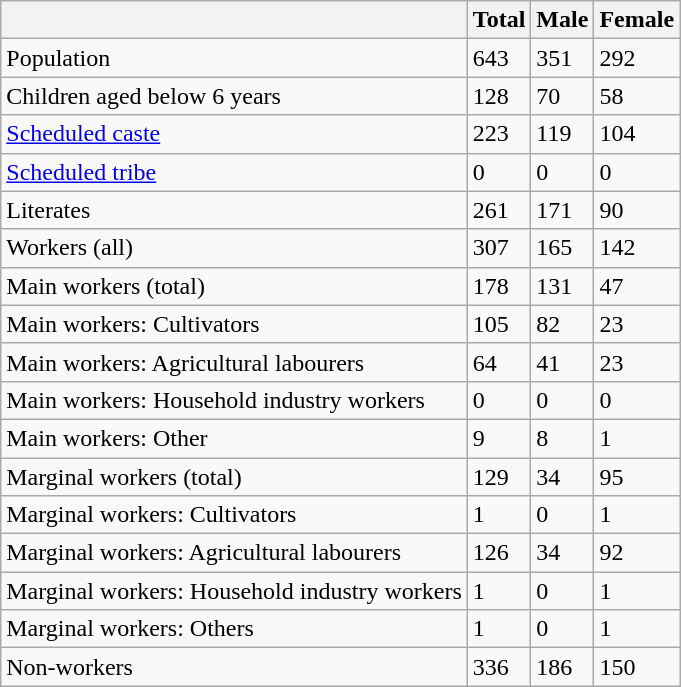<table class="wikitable sortable">
<tr>
<th></th>
<th>Total</th>
<th>Male</th>
<th>Female</th>
</tr>
<tr>
<td>Population</td>
<td>643</td>
<td>351</td>
<td>292</td>
</tr>
<tr>
<td>Children aged below 6 years</td>
<td>128</td>
<td>70</td>
<td>58</td>
</tr>
<tr>
<td><a href='#'>Scheduled caste</a></td>
<td>223</td>
<td>119</td>
<td>104</td>
</tr>
<tr>
<td><a href='#'>Scheduled tribe</a></td>
<td>0</td>
<td>0</td>
<td>0</td>
</tr>
<tr>
<td>Literates</td>
<td>261</td>
<td>171</td>
<td>90</td>
</tr>
<tr>
<td>Workers (all)</td>
<td>307</td>
<td>165</td>
<td>142</td>
</tr>
<tr>
<td>Main workers (total)</td>
<td>178</td>
<td>131</td>
<td>47</td>
</tr>
<tr>
<td>Main workers: Cultivators</td>
<td>105</td>
<td>82</td>
<td>23</td>
</tr>
<tr>
<td>Main workers: Agricultural labourers</td>
<td>64</td>
<td>41</td>
<td>23</td>
</tr>
<tr>
<td>Main workers: Household industry workers</td>
<td>0</td>
<td>0</td>
<td>0</td>
</tr>
<tr>
<td>Main workers: Other</td>
<td>9</td>
<td>8</td>
<td>1</td>
</tr>
<tr>
<td>Marginal workers (total)</td>
<td>129</td>
<td>34</td>
<td>95</td>
</tr>
<tr>
<td>Marginal workers: Cultivators</td>
<td>1</td>
<td>0</td>
<td>1</td>
</tr>
<tr>
<td>Marginal workers: Agricultural labourers</td>
<td>126</td>
<td>34</td>
<td>92</td>
</tr>
<tr>
<td>Marginal workers: Household industry workers</td>
<td>1</td>
<td>0</td>
<td>1</td>
</tr>
<tr>
<td>Marginal workers: Others</td>
<td>1</td>
<td>0</td>
<td>1</td>
</tr>
<tr>
<td>Non-workers</td>
<td>336</td>
<td>186</td>
<td>150</td>
</tr>
</table>
